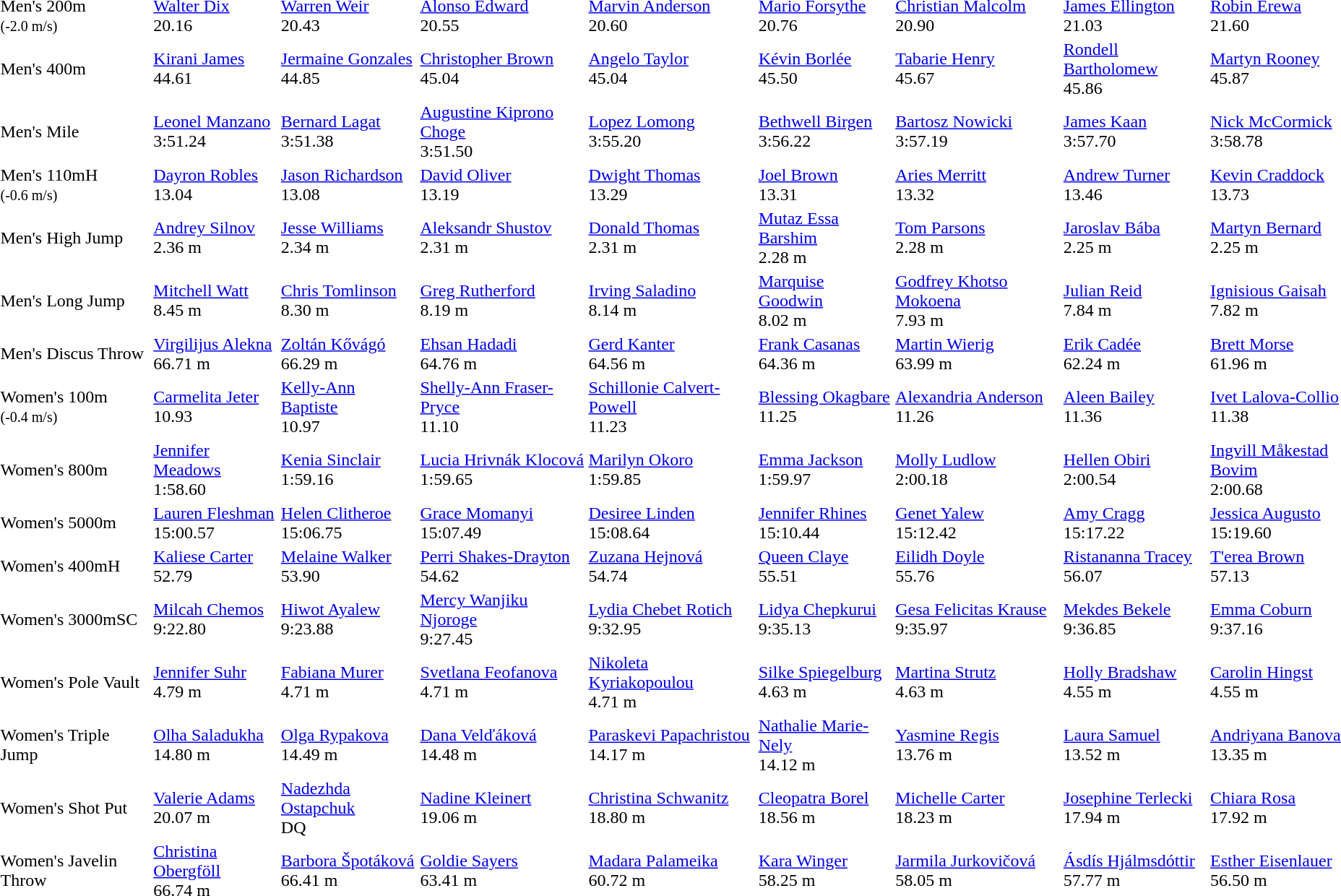<table>
<tr>
<td>Men's 200m<br><small>(-2.0 m/s)</small></td>
<td><a href='#'>Walter Dix</a><br>  20.16</td>
<td><a href='#'>Warren Weir</a><br>  20.43</td>
<td><a href='#'>Alonso Edward</a><br>  20.55</td>
<td><a href='#'>Marvin Anderson</a><br>  20.60</td>
<td><a href='#'>Mario Forsythe</a><br>  20.76</td>
<td><a href='#'>Christian Malcolm</a><br>  20.90</td>
<td><a href='#'>James Ellington</a><br>  21.03</td>
<td><a href='#'>Robin Erewa</a><br>  21.60</td>
</tr>
<tr>
<td>Men's 400m</td>
<td><a href='#'>Kirani James</a><br>  44.61</td>
<td><a href='#'>Jermaine Gonzales</a><br>  44.85</td>
<td><a href='#'>Christopher Brown</a><br>  45.04</td>
<td><a href='#'>Angelo Taylor</a><br>  45.04</td>
<td><a href='#'>Kévin Borlée</a><br>  45.50</td>
<td><a href='#'>Tabarie Henry</a><br>  45.67</td>
<td><a href='#'>Rondell Bartholomew</a><br>  45.86</td>
<td><a href='#'>Martyn Rooney</a><br>  45.87</td>
</tr>
<tr>
<td>Men's Mile</td>
<td><a href='#'>Leonel Manzano</a><br>  3:51.24</td>
<td><a href='#'>Bernard Lagat</a><br>  3:51.38</td>
<td><a href='#'>Augustine Kiprono Choge</a><br>  3:51.50</td>
<td><a href='#'>Lopez Lomong</a><br>  3:55.20</td>
<td><a href='#'>Bethwell Birgen</a><br>  3:56.22</td>
<td><a href='#'>Bartosz Nowicki</a><br>  3:57.19</td>
<td><a href='#'>James Kaan</a><br>  3:57.70</td>
<td><a href='#'>Nick McCormick</a><br>  3:58.78</td>
</tr>
<tr>
<td>Men's 110mH<br><small>(-0.6 m/s)</small></td>
<td><a href='#'>Dayron Robles</a><br>  13.04</td>
<td><a href='#'>Jason Richardson</a><br>  13.08</td>
<td><a href='#'>David Oliver</a><br>  13.19</td>
<td><a href='#'>Dwight Thomas</a><br>  13.29</td>
<td><a href='#'>Joel Brown</a><br>  13.31</td>
<td><a href='#'>Aries Merritt</a><br>  13.32</td>
<td><a href='#'>Andrew Turner</a><br>  13.46</td>
<td><a href='#'>Kevin Craddock</a><br>  13.73</td>
</tr>
<tr>
<td>Men's High Jump</td>
<td><a href='#'>Andrey Silnov</a><br>  2.36 m</td>
<td><a href='#'>Jesse Williams</a><br>  2.34 m</td>
<td><a href='#'>Aleksandr Shustov</a><br>  2.31 m</td>
<td><a href='#'>Donald Thomas</a><br>  2.31 m</td>
<td><a href='#'>Mutaz Essa Barshim</a><br>  2.28 m</td>
<td><a href='#'>Tom Parsons</a><br>  2.28 m</td>
<td><a href='#'>Jaroslav Bába</a><br>  2.25 m</td>
<td><a href='#'>Martyn Bernard</a><br>  2.25 m</td>
</tr>
<tr>
<td>Men's Long Jump</td>
<td><a href='#'>Mitchell Watt</a><br>  8.45 m</td>
<td><a href='#'>Chris Tomlinson</a><br>  8.30 m</td>
<td><a href='#'>Greg Rutherford</a><br>  8.19 m</td>
<td><a href='#'>Irving Saladino</a><br>  8.14 m</td>
<td><a href='#'>Marquise Goodwin</a><br>  8.02 m</td>
<td><a href='#'>Godfrey Khotso Mokoena</a><br>  7.93 m</td>
<td><a href='#'>Julian Reid</a><br>  7.84 m</td>
<td><a href='#'>Ignisious Gaisah</a><br>  7.82 m</td>
</tr>
<tr>
<td>Men's Discus Throw</td>
<td><a href='#'>Virgilijus Alekna</a><br>  66.71 m</td>
<td><a href='#'>Zoltán Kővágó</a><br>  66.29 m</td>
<td><a href='#'>Ehsan Hadadi</a><br>  64.76 m</td>
<td><a href='#'>Gerd Kanter</a><br>  64.56 m</td>
<td><a href='#'>Frank Casanas</a><br>  64.36 m</td>
<td><a href='#'>Martin Wierig</a><br>  63.99 m</td>
<td><a href='#'>Erik Cadée</a><br>  62.24 m</td>
<td><a href='#'>Brett Morse</a><br>  61.96 m</td>
</tr>
<tr>
<td>Women's 100m<br><small>(-0.4 m/s)</small></td>
<td><a href='#'>Carmelita Jeter</a><br>  10.93</td>
<td><a href='#'>Kelly-Ann Baptiste</a><br>  10.97</td>
<td><a href='#'>Shelly-Ann Fraser-Pryce</a><br>  11.10</td>
<td><a href='#'>Schillonie Calvert-Powell</a><br>  11.23</td>
<td><a href='#'>Blessing Okagbare</a><br>  11.25</td>
<td><a href='#'>Alexandria Anderson</a><br>  11.26</td>
<td><a href='#'>Aleen Bailey</a><br>  11.36</td>
<td><a href='#'>Ivet Lalova-Collio</a><br>  11.38</td>
</tr>
<tr>
<td>Women's 800m</td>
<td><a href='#'>Jennifer Meadows</a><br>  1:58.60</td>
<td><a href='#'>Kenia Sinclair</a><br>  1:59.16</td>
<td><a href='#'>Lucia Hrivnák Klocová</a><br>  1:59.65</td>
<td><a href='#'>Marilyn Okoro</a><br>  1:59.85</td>
<td><a href='#'>Emma Jackson</a><br>  1:59.97</td>
<td><a href='#'>Molly Ludlow</a><br>  2:00.18</td>
<td><a href='#'>Hellen Obiri</a><br>  2:00.54</td>
<td><a href='#'>Ingvill Måkestad Bovim</a><br>  2:00.68</td>
</tr>
<tr>
<td>Women's 5000m</td>
<td><a href='#'>Lauren Fleshman</a><br>  15:00.57</td>
<td><a href='#'>Helen Clitheroe</a><br>  15:06.75</td>
<td><a href='#'>Grace Momanyi</a><br>  15:07.49</td>
<td><a href='#'>Desiree Linden</a><br>  15:08.64</td>
<td><a href='#'>Jennifer Rhines</a><br>  15:10.44</td>
<td><a href='#'>Genet Yalew</a><br>  15:12.42</td>
<td><a href='#'>Amy Cragg</a><br>  15:17.22</td>
<td><a href='#'>Jessica Augusto</a><br>  15:19.60</td>
</tr>
<tr>
<td>Women's 400mH</td>
<td><a href='#'>Kaliese Carter</a><br>  52.79</td>
<td><a href='#'>Melaine Walker</a><br>  53.90</td>
<td><a href='#'>Perri Shakes-Drayton</a><br>  54.62</td>
<td><a href='#'>Zuzana Hejnová</a><br>  54.74</td>
<td><a href='#'>Queen Claye</a><br>  55.51</td>
<td><a href='#'>Eilidh Doyle</a><br>  55.76</td>
<td><a href='#'>Ristananna Tracey</a><br>  56.07</td>
<td><a href='#'>T'erea Brown</a><br>  57.13</td>
</tr>
<tr>
<td>Women's 3000mSC</td>
<td><a href='#'>Milcah Chemos</a><br>  9:22.80</td>
<td><a href='#'>Hiwot Ayalew</a><br>  9:23.88</td>
<td><a href='#'>Mercy Wanjiku Njoroge</a><br>  9:27.45</td>
<td><a href='#'>Lydia Chebet Rotich</a><br>  9:32.95</td>
<td><a href='#'>Lidya Chepkurui</a><br>  9:35.13</td>
<td><a href='#'>Gesa Felicitas Krause</a><br>  9:35.97</td>
<td><a href='#'>Mekdes Bekele</a><br>  9:36.85</td>
<td><a href='#'>Emma Coburn</a><br>  9:37.16</td>
</tr>
<tr>
<td>Women's Pole Vault</td>
<td><a href='#'>Jennifer Suhr</a><br>  4.79 m</td>
<td><a href='#'>Fabiana Murer</a><br>  4.71 m</td>
<td><a href='#'>Svetlana Feofanova</a><br>  4.71 m</td>
<td><a href='#'>Nikoleta Kyriakopoulou</a><br>  4.71 m</td>
<td><a href='#'>Silke Spiegelburg</a><br>  4.63 m</td>
<td><a href='#'>Martina Strutz</a><br>  4.63 m</td>
<td><a href='#'>Holly Bradshaw</a><br>  4.55 m</td>
<td><a href='#'>Carolin Hingst</a><br>  4.55 m</td>
</tr>
<tr>
<td>Women's Triple Jump</td>
<td><a href='#'>Olha Saladukha</a><br>  14.80 m</td>
<td><a href='#'>Olga Rypakova</a><br>  14.49 m</td>
<td><a href='#'>Dana Velďáková</a><br>  14.48 m</td>
<td><a href='#'>Paraskevi Papachristou</a><br>  14.17 m</td>
<td><a href='#'>Nathalie Marie-Nely</a><br>  14.12 m</td>
<td><a href='#'>Yasmine Regis</a><br>  13.76 m</td>
<td><a href='#'>Laura Samuel</a><br>  13.52 m</td>
<td><a href='#'>Andriyana Banova</a><br>  13.35 m</td>
</tr>
<tr>
<td>Women's Shot Put</td>
<td><a href='#'>Valerie Adams</a><br>  20.07 m</td>
<td><a href='#'>Nadezhda Ostapchuk</a><br>  DQ</td>
<td><a href='#'>Nadine Kleinert</a><br>  19.06 m</td>
<td><a href='#'>Christina Schwanitz</a><br>  18.80 m</td>
<td><a href='#'>Cleopatra Borel</a><br>  18.56 m</td>
<td><a href='#'>Michelle Carter</a><br>  18.23 m</td>
<td><a href='#'>Josephine Terlecki</a><br>  17.94 m</td>
<td><a href='#'>Chiara Rosa</a><br>  17.92 m</td>
</tr>
<tr>
<td>Women's Javelin Throw</td>
<td><a href='#'>Christina Obergföll</a><br>  66.74 m</td>
<td><a href='#'>Barbora Špotáková</a><br>  66.41 m</td>
<td><a href='#'>Goldie Sayers</a><br>  63.41 m</td>
<td><a href='#'>Madara Palameika</a><br>  60.72 m</td>
<td><a href='#'>Kara Winger</a><br>  58.25 m</td>
<td><a href='#'>Jarmila Jurkovičová</a><br>  58.05 m</td>
<td><a href='#'>Ásdís Hjálmsdóttir</a><br>  57.77 m</td>
<td><a href='#'>Esther Eisenlauer</a><br>  56.50 m</td>
</tr>
</table>
